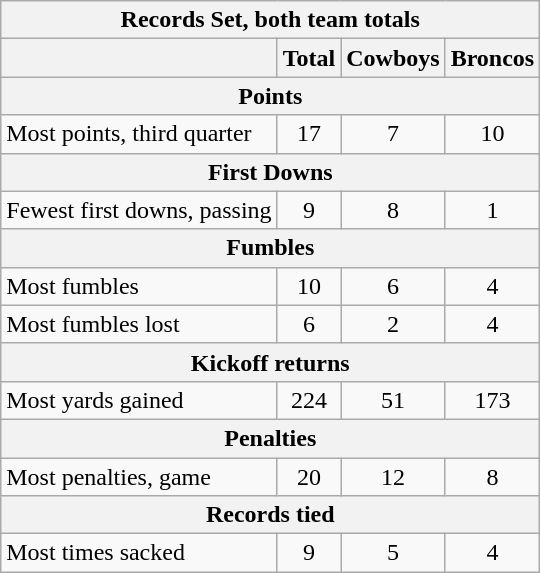<table class="wikitable">
<tr>
<th colspan=4>Records Set, both team totals</th>
</tr>
<tr>
<th></th>
<th>Total</th>
<th>Cowboys</th>
<th>Broncos</th>
</tr>
<tr>
<th colspan=4>Points</th>
</tr>
<tr align=center>
<td align=left>Most points, third quarter</td>
<td>17</td>
<td>7</td>
<td>10</td>
</tr>
<tr>
<th colspan=4>First Downs</th>
</tr>
<tr align=center>
<td align=left>Fewest first downs, passing</td>
<td>9</td>
<td>8</td>
<td>1</td>
</tr>
<tr>
<th colspan=4>Fumbles</th>
</tr>
<tr align=center>
<td align=left>Most fumbles</td>
<td>10</td>
<td>6</td>
<td>4</td>
</tr>
<tr align=center>
<td align=left>Most fumbles lost</td>
<td>6</td>
<td>2</td>
<td>4</td>
</tr>
<tr>
<th colspan=4>Kickoff returns</th>
</tr>
<tr align=center>
<td align=left>Most yards gained</td>
<td>224</td>
<td>51</td>
<td>173</td>
</tr>
<tr>
<th colspan=4>Penalties</th>
</tr>
<tr align=center>
<td align=left>Most penalties, game</td>
<td>20</td>
<td>12</td>
<td>8</td>
</tr>
<tr>
<th colspan=4>Records tied</th>
</tr>
<tr align=center>
<td align=left>Most times sacked</td>
<td>9</td>
<td>5</td>
<td>4</td>
</tr>
</table>
